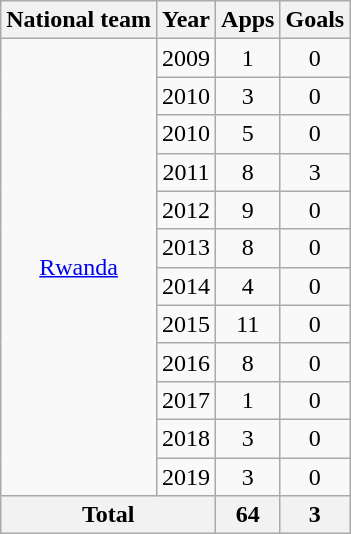<table class="wikitable" style="text-align:center">
<tr>
<th>National team</th>
<th>Year</th>
<th>Apps</th>
<th>Goals</th>
</tr>
<tr>
<td rowspan="12"><a href='#'>Rwanda</a></td>
<td>2009</td>
<td>1</td>
<td>0</td>
</tr>
<tr>
<td>2010</td>
<td>3</td>
<td>0</td>
</tr>
<tr>
<td>2010</td>
<td>5</td>
<td>0</td>
</tr>
<tr>
<td>2011</td>
<td>8</td>
<td>3</td>
</tr>
<tr>
<td>2012</td>
<td>9</td>
<td>0</td>
</tr>
<tr>
<td>2013</td>
<td>8</td>
<td>0</td>
</tr>
<tr>
<td>2014</td>
<td>4</td>
<td>0</td>
</tr>
<tr>
<td>2015</td>
<td>11</td>
<td>0</td>
</tr>
<tr>
<td>2016</td>
<td>8</td>
<td>0</td>
</tr>
<tr>
<td>2017</td>
<td>1</td>
<td>0</td>
</tr>
<tr>
<td>2018</td>
<td>3</td>
<td>0</td>
</tr>
<tr>
<td>2019</td>
<td>3</td>
<td>0</td>
</tr>
<tr>
<th colspan="2">Total</th>
<th>64</th>
<th>3</th>
</tr>
</table>
